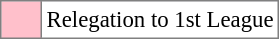<table bgcolor="#f7f8ff" cellpadding="3" cellspacing="0" border="1" style="font-size: 95%; border: gray solid 1px; border-collapse: collapse;text-align:center;">
<tr>
<td style="background: #ffc0cb" width="20"></td>
<td bgcolor="#ffffff" align="left">Relegation to 1st League</td>
</tr>
</table>
